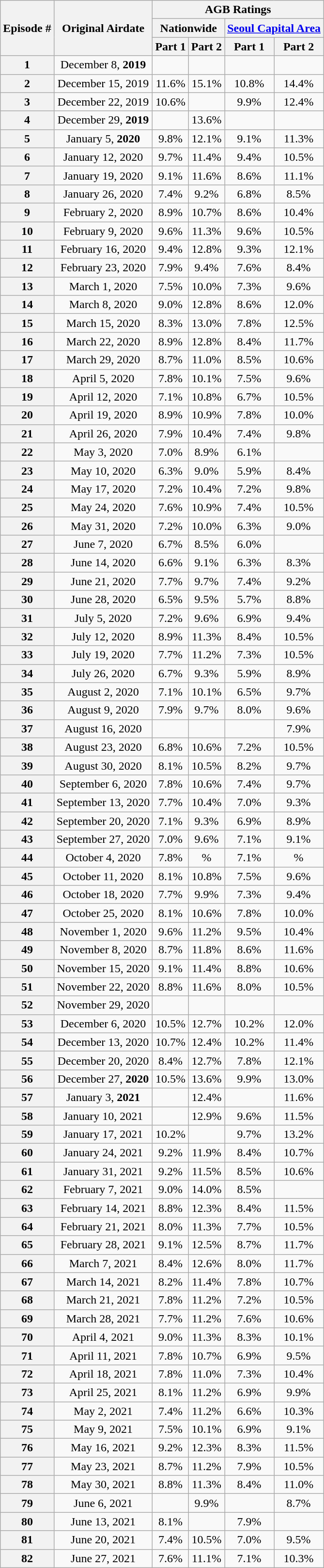<table class="wikitable" style="text-align:center;">
<tr>
<th rowspan=3>Episode #</th>
<th rowspan=3>Original Airdate</th>
<th colspan=4>AGB Ratings</th>
</tr>
<tr>
<th colspan=2>Nationwide</th>
<th colspan=2><a href='#'>Seoul Capital Area</a></th>
</tr>
<tr>
<th>Part 1</th>
<th>Part 2</th>
<th>Part 1</th>
<th>Part 2</th>
</tr>
<tr>
<th>1</th>
<td>December 8, <strong>2019</strong></td>
<td></td>
<td></td>
<td></td>
<td></td>
</tr>
<tr>
<th>2</th>
<td>December 15, 2019</td>
<td>11.6%</td>
<td>15.1%</td>
<td>10.8%</td>
<td>14.4%</td>
</tr>
<tr>
<th>3</th>
<td>December 22, 2019</td>
<td>10.6%</td>
<td></td>
<td>9.9%</td>
<td>12.4%</td>
</tr>
<tr>
<th>4</th>
<td>December 29, <strong>2019</strong></td>
<td></td>
<td>13.6%</td>
<td></td>
<td></td>
</tr>
<tr>
<th>5</th>
<td>January 5, <strong>2020</strong></td>
<td>9.8%</td>
<td>12.1%</td>
<td>9.1%</td>
<td>11.3%</td>
</tr>
<tr>
<th>6</th>
<td>January 12, 2020</td>
<td>9.7%</td>
<td>11.4%</td>
<td>9.4%</td>
<td>10.5%</td>
</tr>
<tr>
<th>7</th>
<td>January 19, 2020</td>
<td>9.1%</td>
<td>11.6%</td>
<td>8.6%</td>
<td>11.1%</td>
</tr>
<tr>
<th>8</th>
<td>January 26, 2020</td>
<td>7.4%</td>
<td>9.2%</td>
<td>6.8%</td>
<td>8.5%</td>
</tr>
<tr>
<th>9</th>
<td>February 2, 2020</td>
<td>8.9%</td>
<td>10.7%</td>
<td>8.6%</td>
<td>10.4%</td>
</tr>
<tr>
<th>10</th>
<td>February 9, 2020</td>
<td>9.6%</td>
<td>11.3%</td>
<td>9.6%</td>
<td>10.5%</td>
</tr>
<tr>
<th>11</th>
<td>February 16, 2020</td>
<td>9.4%</td>
<td>12.8%</td>
<td>9.3%</td>
<td>12.1%</td>
</tr>
<tr>
<th>12</th>
<td>February 23, 2020</td>
<td>7.9%</td>
<td>9.4%</td>
<td>7.6%</td>
<td>8.4%</td>
</tr>
<tr>
<th>13</th>
<td>March 1, 2020</td>
<td>7.5%</td>
<td>10.0%</td>
<td>7.3%</td>
<td>9.6%</td>
</tr>
<tr>
<th>14</th>
<td>March 8, 2020</td>
<td>9.0%</td>
<td>12.8%</td>
<td>8.6%</td>
<td>12.0%</td>
</tr>
<tr>
<th>15</th>
<td>March 15, 2020</td>
<td>8.3%</td>
<td>13.0%</td>
<td>7.8%</td>
<td>12.5%</td>
</tr>
<tr>
<th>16</th>
<td>March 22, 2020</td>
<td>8.9%</td>
<td>12.8%</td>
<td>8.4%</td>
<td>11.7%</td>
</tr>
<tr>
<th>17</th>
<td>March 29, 2020</td>
<td>8.7%</td>
<td>11.0%</td>
<td>8.5%</td>
<td>10.6%</td>
</tr>
<tr>
<th>18</th>
<td>April 5, 2020</td>
<td>7.8%</td>
<td>10.1%</td>
<td>7.5%</td>
<td>9.6%</td>
</tr>
<tr>
<th>19</th>
<td>April 12, 2020</td>
<td>7.1%</td>
<td>10.8%</td>
<td>6.7%</td>
<td>10.5%</td>
</tr>
<tr>
<th>20</th>
<td>April 19, 2020</td>
<td>8.9%</td>
<td>10.9%</td>
<td>7.8%</td>
<td>10.0%</td>
</tr>
<tr>
<th>21</th>
<td>April 26, 2020</td>
<td>7.9%</td>
<td>10.4%</td>
<td>7.4%</td>
<td>9.8%</td>
</tr>
<tr>
<th>22</th>
<td>May 3, 2020</td>
<td>7.0%</td>
<td>8.9%</td>
<td>6.1%</td>
<td></td>
</tr>
<tr>
<th>23</th>
<td>May 10, 2020</td>
<td>6.3%</td>
<td>9.0%</td>
<td>5.9%</td>
<td>8.4%</td>
</tr>
<tr>
<th>24</th>
<td>May 17, 2020</td>
<td>7.2%</td>
<td>10.4%</td>
<td>7.2%</td>
<td>9.8%</td>
</tr>
<tr>
<th>25</th>
<td>May 24, 2020</td>
<td>7.6%</td>
<td>10.9%</td>
<td>7.4%</td>
<td>10.5%</td>
</tr>
<tr>
<th>26</th>
<td>May 31, 2020</td>
<td>7.2%</td>
<td>10.0%</td>
<td>6.3%</td>
<td>9.0%</td>
</tr>
<tr>
<th>27</th>
<td>June 7, 2020</td>
<td>6.7%</td>
<td>8.5%</td>
<td>6.0%</td>
<td></td>
</tr>
<tr>
<th>28</th>
<td>June 14, 2020</td>
<td>6.6%</td>
<td>9.1%</td>
<td>6.3%</td>
<td>8.3%</td>
</tr>
<tr>
<th>29</th>
<td>June 21, 2020</td>
<td>7.7%</td>
<td>9.7%</td>
<td>7.4%</td>
<td>9.2%</td>
</tr>
<tr>
<th>30</th>
<td>June 28, 2020</td>
<td>6.5%</td>
<td>9.5%</td>
<td>5.7%</td>
<td>8.8%</td>
</tr>
<tr>
<th>31</th>
<td>July 5, 2020</td>
<td>7.2%</td>
<td>9.6%</td>
<td>6.9%</td>
<td>9.4%</td>
</tr>
<tr>
<th>32</th>
<td>July 12, 2020</td>
<td>8.9%</td>
<td>11.3%</td>
<td>8.4%</td>
<td>10.5%</td>
</tr>
<tr>
<th>33</th>
<td>July 19, 2020</td>
<td>7.7%</td>
<td>11.2%</td>
<td>7.3%</td>
<td>10.5%</td>
</tr>
<tr>
<th>34</th>
<td>July 26, 2020</td>
<td>6.7%</td>
<td>9.3%</td>
<td>5.9%</td>
<td>8.9%</td>
</tr>
<tr>
<th>35</th>
<td>August 2, 2020</td>
<td>7.1%</td>
<td>10.1%</td>
<td>6.5%</td>
<td>9.7%</td>
</tr>
<tr>
<th>36</th>
<td>August 9, 2020</td>
<td>7.9%</td>
<td>9.7%</td>
<td>8.0%</td>
<td>9.6%</td>
</tr>
<tr>
<th>37</th>
<td>August 16, 2020</td>
<td></td>
<td></td>
<td></td>
<td>7.9%</td>
</tr>
<tr>
<th>38</th>
<td>August 23, 2020</td>
<td>6.8%</td>
<td>10.6%</td>
<td>7.2%</td>
<td>10.5%</td>
</tr>
<tr>
<th>39</th>
<td>August 30, 2020</td>
<td>8.1%</td>
<td>10.5%</td>
<td>8.2%</td>
<td>9.7%</td>
</tr>
<tr>
<th>40</th>
<td>September 6, 2020</td>
<td>7.8%</td>
<td>10.6%</td>
<td>7.4%</td>
<td>9.7%</td>
</tr>
<tr>
<th>41</th>
<td>September 13, 2020</td>
<td>7.7%</td>
<td>10.4%</td>
<td>7.0%</td>
<td>9.3%</td>
</tr>
<tr>
<th>42</th>
<td>September 20, 2020</td>
<td>7.1%</td>
<td>9.3%</td>
<td>6.9%</td>
<td>8.9%</td>
</tr>
<tr>
<th>43</th>
<td>September 27, 2020</td>
<td>7.0%</td>
<td>9.6%</td>
<td>7.1%</td>
<td>9.1%</td>
</tr>
<tr>
<th>44</th>
<td>October 4, 2020</td>
<td>7.8%</td>
<td>%</td>
<td>7.1%</td>
<td>%</td>
</tr>
<tr>
<th>45</th>
<td>October 11, 2020</td>
<td>8.1%</td>
<td>10.8%</td>
<td>7.5%</td>
<td>9.6%</td>
</tr>
<tr>
<th>46</th>
<td>October 18, 2020</td>
<td>7.7%</td>
<td>9.9%</td>
<td>7.3%</td>
<td>9.4%</td>
</tr>
<tr>
<th>47</th>
<td>October 25, 2020</td>
<td>8.1%</td>
<td>10.6%</td>
<td>7.8%</td>
<td>10.0%</td>
</tr>
<tr>
<th>48</th>
<td>November 1, 2020</td>
<td>9.6%</td>
<td>11.2%</td>
<td>9.5%</td>
<td>10.4%</td>
</tr>
<tr>
<th>49</th>
<td>November 8, 2020</td>
<td>8.7%</td>
<td>11.8%</td>
<td>8.6%</td>
<td>11.6%</td>
</tr>
<tr>
<th>50</th>
<td>November 15, 2020</td>
<td>9.1%</td>
<td>11.4%</td>
<td>8.8%</td>
<td>10.6%</td>
</tr>
<tr>
<th>51</th>
<td>November 22, 2020</td>
<td>8.8%</td>
<td>11.6%</td>
<td>8.0%</td>
<td>10.5%</td>
</tr>
<tr>
<th>52</th>
<td>November 29, 2020</td>
<td></td>
<td></td>
<td></td>
<td></td>
</tr>
<tr>
<th>53</th>
<td>December 6, 2020</td>
<td>10.5%</td>
<td>12.7%</td>
<td>10.2%</td>
<td>12.0%</td>
</tr>
<tr>
<th>54</th>
<td>December 13, 2020</td>
<td>10.7%</td>
<td>12.4%</td>
<td>10.2%</td>
<td>11.4%</td>
</tr>
<tr>
<th>55</th>
<td>December 20, 2020</td>
<td>8.4%</td>
<td>12.7%</td>
<td>7.8%</td>
<td>12.1%</td>
</tr>
<tr>
<th>56</th>
<td>December 27, <strong>2020</strong></td>
<td>10.5%</td>
<td>13.6%</td>
<td>9.9%</td>
<td>13.0%</td>
</tr>
<tr>
<th>57</th>
<td>January 3, <strong>2021</strong></td>
<td></td>
<td>12.4%</td>
<td></td>
<td>11.6%</td>
</tr>
<tr>
<th>58</th>
<td>January 10, 2021</td>
<td></td>
<td>12.9%</td>
<td>9.6%</td>
<td>11.5%</td>
</tr>
<tr>
<th>59</th>
<td>January 17, 2021</td>
<td>10.2%</td>
<td></td>
<td>9.7%</td>
<td>13.2%</td>
</tr>
<tr>
<th>60</th>
<td>January 24, 2021</td>
<td>9.2%</td>
<td>11.9%</td>
<td>8.4%</td>
<td>10.7%</td>
</tr>
<tr>
<th>61</th>
<td>January 31, 2021</td>
<td>9.2%</td>
<td>11.5%</td>
<td>8.5%</td>
<td>10.6%</td>
</tr>
<tr>
<th>62</th>
<td>February 7, 2021</td>
<td>9.0%</td>
<td>14.0%</td>
<td>8.5%</td>
<td></td>
</tr>
<tr>
<th>63</th>
<td>February 14, 2021</td>
<td>8.8%</td>
<td>12.3%</td>
<td>8.4%</td>
<td>11.5%</td>
</tr>
<tr>
<th>64</th>
<td>February 21, 2021</td>
<td>8.0%</td>
<td>11.3%</td>
<td>7.7%</td>
<td>10.5%</td>
</tr>
<tr>
<th>65</th>
<td>February 28, 2021</td>
<td>9.1%</td>
<td>12.5%</td>
<td>8.7%</td>
<td>11.7%</td>
</tr>
<tr>
<th>66</th>
<td>March 7, 2021</td>
<td>8.4%</td>
<td>12.6%</td>
<td>8.0%</td>
<td>11.7%</td>
</tr>
<tr>
<th>67</th>
<td>March 14, 2021</td>
<td>8.2%</td>
<td>11.4%</td>
<td>7.8%</td>
<td>10.7%</td>
</tr>
<tr>
<th>68</th>
<td>March 21, 2021</td>
<td>7.8%</td>
<td>11.2%</td>
<td>7.2%</td>
<td>10.5%</td>
</tr>
<tr>
<th>69</th>
<td>March 28, 2021</td>
<td>7.7%</td>
<td>11.2%</td>
<td>7.6%</td>
<td>10.6%</td>
</tr>
<tr>
<th>70</th>
<td>April 4, 2021</td>
<td>9.0%</td>
<td>11.3%</td>
<td>8.3%</td>
<td>10.1%</td>
</tr>
<tr>
<th>71</th>
<td>April 11, 2021</td>
<td>7.8%</td>
<td>10.7%</td>
<td>6.9%</td>
<td>9.5%</td>
</tr>
<tr>
<th>72</th>
<td>April 18, 2021</td>
<td>7.8%</td>
<td>11.0%</td>
<td>7.3%</td>
<td>10.4%</td>
</tr>
<tr>
<th>73</th>
<td>April 25, 2021</td>
<td>8.1%</td>
<td>11.2%</td>
<td>6.9%</td>
<td>9.9%</td>
</tr>
<tr>
<th>74</th>
<td>May 2, 2021</td>
<td>7.4%</td>
<td>11.2%</td>
<td>6.6%</td>
<td>10.3%</td>
</tr>
<tr>
<th>75</th>
<td>May 9, 2021</td>
<td>7.5%</td>
<td>10.1%</td>
<td>6.9%</td>
<td>9.1%</td>
</tr>
<tr>
<th>76</th>
<td>May 16, 2021</td>
<td>9.2%</td>
<td>12.3%</td>
<td>8.3%</td>
<td>11.5%</td>
</tr>
<tr>
<th>77</th>
<td>May 23, 2021</td>
<td>8.7%</td>
<td>11.2%</td>
<td>7.9%</td>
<td>10.5%</td>
</tr>
<tr>
<th>78</th>
<td>May 30, 2021</td>
<td>8.8%</td>
<td>11.3%</td>
<td>8.4%</td>
<td>11.0%</td>
</tr>
<tr>
<th>79</th>
<td>June 6, 2021</td>
<td></td>
<td>9.9%</td>
<td></td>
<td>8.7%</td>
</tr>
<tr>
<th>80</th>
<td>June 13, 2021</td>
<td>8.1%</td>
<td></td>
<td>7.9%</td>
<td></td>
</tr>
<tr>
<th>81</th>
<td>June 20, 2021</td>
<td>7.4%</td>
<td>10.5%</td>
<td>7.0%</td>
<td>9.5%</td>
</tr>
<tr>
<th>82</th>
<td>June 27, 2021</td>
<td>7.6%</td>
<td>11.1%</td>
<td>7.1%</td>
<td>10.3%</td>
</tr>
</table>
